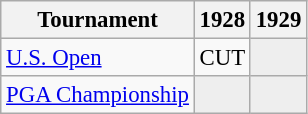<table class="wikitable" style="font-size:95%;text-align:center;">
<tr>
<th>Tournament</th>
<th>1928</th>
<th>1929</th>
</tr>
<tr>
<td align=left><a href='#'>U.S. Open</a></td>
<td>CUT</td>
<td style="background:#eeeeee;"></td>
</tr>
<tr>
<td align=left><a href='#'>PGA Championship</a></td>
<td style="background:#eeeeee;"></td>
<td style="background:#eeeeee;"></td>
</tr>
</table>
